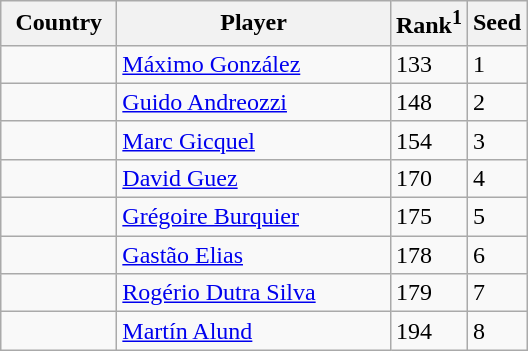<table class="sortable wikitable">
<tr>
<th width="70">Country</th>
<th width="175">Player</th>
<th>Rank<sup>1</sup></th>
<th>Seed</th>
</tr>
<tr>
<td></td>
<td><a href='#'>Máximo González</a></td>
<td>133</td>
<td>1</td>
</tr>
<tr>
<td></td>
<td><a href='#'>Guido Andreozzi</a></td>
<td>148</td>
<td>2</td>
</tr>
<tr>
<td></td>
<td><a href='#'>Marc Gicquel</a></td>
<td>154</td>
<td>3</td>
</tr>
<tr>
<td></td>
<td><a href='#'>David Guez</a></td>
<td>170</td>
<td>4</td>
</tr>
<tr>
<td></td>
<td><a href='#'>Grégoire Burquier</a></td>
<td>175</td>
<td>5</td>
</tr>
<tr>
<td></td>
<td><a href='#'>Gastão Elias</a></td>
<td>178</td>
<td>6</td>
</tr>
<tr>
<td></td>
<td><a href='#'>Rogério Dutra Silva</a></td>
<td>179</td>
<td>7</td>
</tr>
<tr>
<td></td>
<td><a href='#'>Martín Alund</a></td>
<td>194</td>
<td>8</td>
</tr>
</table>
